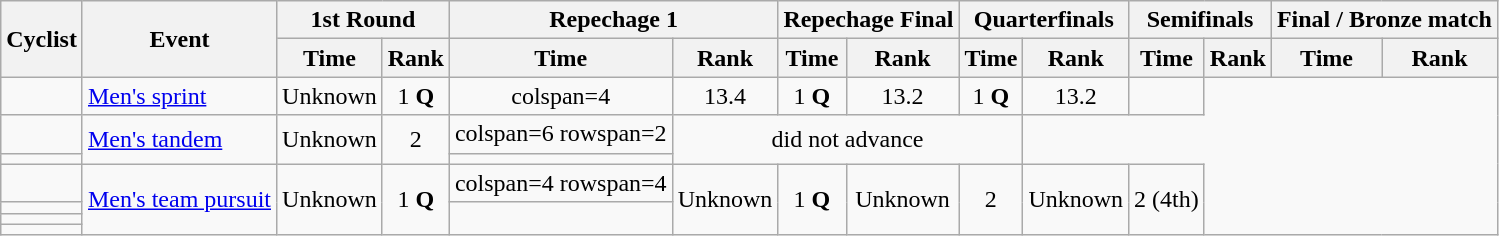<table class="wikitable sortable" style=text-align:center>
<tr>
<th rowspan=2>Cyclist</th>
<th rowspan=2>Event</th>
<th colspan=2>1st Round</th>
<th colspan=2>Repechage 1</th>
<th colspan=2>Repechage Final</th>
<th colspan=2>Quarterfinals</th>
<th colspan=2>Semifinals</th>
<th colspan=2>Final / Bronze match</th>
</tr>
<tr>
<th>Time</th>
<th>Rank</th>
<th>Time</th>
<th>Rank</th>
<th>Time</th>
<th>Rank</th>
<th>Time</th>
<th>Rank</th>
<th>Time</th>
<th>Rank</th>
<th>Time</th>
<th>Rank</th>
</tr>
<tr>
<td align=left><strong></strong></td>
<td align=left><a href='#'>Men's sprint</a></td>
<td>Unknown</td>
<td>1 <strong>Q</strong></td>
<td>colspan=4 </td>
<td>13.4</td>
<td>1 <strong>Q</strong></td>
<td>13.2</td>
<td>1 <strong>Q</strong></td>
<td>13.2</td>
<td></td>
</tr>
<tr>
<td align=left></td>
<td align=left rowspan=2><a href='#'>Men's tandem</a></td>
<td rowspan=2>Unknown</td>
<td rowspan=2>2</td>
<td>colspan=6 rowspan=2 </td>
<td colspan=4 rowspan=2>did not advance</td>
</tr>
<tr>
<td align=left></td>
</tr>
<tr>
<td align=left></td>
<td align=left rowspan=4><a href='#'>Men's team pursuit</a></td>
<td rowspan=4>Unknown</td>
<td rowspan=4>1 <strong>Q</strong></td>
<td>colspan=4 rowspan=4 </td>
<td rowspan=4>Unknown</td>
<td rowspan=4>1 <strong>Q</strong></td>
<td rowspan=4>Unknown</td>
<td rowspan=4>2</td>
<td rowspan=4>Unknown</td>
<td rowspan=4>2 (4th)</td>
</tr>
<tr>
<td align=left></td>
</tr>
<tr>
<td align=left></td>
</tr>
<tr>
<td align=left></td>
</tr>
</table>
